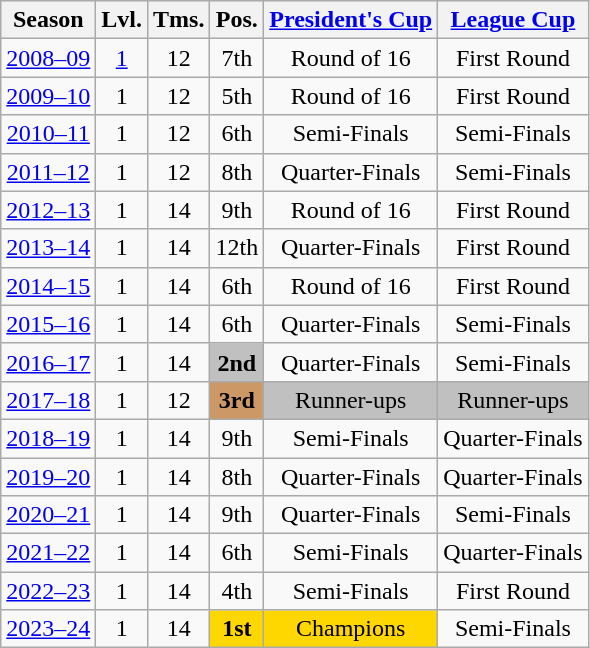<table class="wikitable" style="text-align:center">
<tr bgcolor="#efefef">
<th>Season</th>
<th>Lvl.</th>
<th>Tms.</th>
<th>Pos.</th>
<th><a href='#'>President's Cup</a></th>
<th><a href='#'>League Cup</a></th>
</tr>
<tr>
<td><a href='#'>2008–09</a></td>
<td><a href='#'>1</a></td>
<td>12</td>
<td>7th</td>
<td>Round of 16</td>
<td>First Round</td>
</tr>
<tr>
<td><a href='#'>2009–10</a></td>
<td>1</td>
<td>12</td>
<td>5th</td>
<td>Round of 16</td>
<td>First Round</td>
</tr>
<tr>
<td><a href='#'>2010–11</a></td>
<td>1</td>
<td>12</td>
<td>6th</td>
<td>Semi-Finals</td>
<td>Semi-Finals</td>
</tr>
<tr>
<td><a href='#'>2011–12</a></td>
<td>1</td>
<td>12</td>
<td>8th</td>
<td>Quarter-Finals</td>
<td>Semi-Finals</td>
</tr>
<tr>
<td><a href='#'>2012–13</a></td>
<td>1</td>
<td>14</td>
<td>9th</td>
<td>Round of 16</td>
<td>First Round</td>
</tr>
<tr>
<td><a href='#'>2013–14</a></td>
<td>1</td>
<td>14</td>
<td>12th</td>
<td>Quarter-Finals</td>
<td>First Round</td>
</tr>
<tr>
<td><a href='#'>2014–15</a></td>
<td>1</td>
<td>14</td>
<td>6th</td>
<td>Round of 16</td>
<td>First Round</td>
</tr>
<tr>
<td><a href='#'>2015–16</a></td>
<td>1</td>
<td>14</td>
<td>6th</td>
<td>Quarter-Finals</td>
<td>Semi-Finals</td>
</tr>
<tr>
<td><a href='#'>2016–17</a></td>
<td>1</td>
<td>14</td>
<td bgcolor=silver><strong>2nd</strong></td>
<td>Quarter-Finals</td>
<td>Semi-Finals</td>
</tr>
<tr>
<td><a href='#'>2017–18</a></td>
<td>1</td>
<td>12</td>
<td bgcolor="cc9966"><strong>3rd</strong></td>
<td bgcolor=silver>Runner-ups</td>
<td bgcolor=silver>Runner-ups</td>
</tr>
<tr>
<td><a href='#'>2018–19</a></td>
<td>1</td>
<td>14</td>
<td>9th</td>
<td>Semi-Finals</td>
<td>Quarter-Finals</td>
</tr>
<tr>
<td><a href='#'>2019–20</a></td>
<td>1</td>
<td>14</td>
<td>8th</td>
<td>Quarter-Finals</td>
<td>Quarter-Finals</td>
</tr>
<tr>
<td><a href='#'>2020–21</a></td>
<td>1</td>
<td>14</td>
<td>9th</td>
<td>Quarter-Finals</td>
<td>Semi-Finals</td>
</tr>
<tr>
<td><a href='#'>2021–22</a></td>
<td>1</td>
<td>14</td>
<td>6th</td>
<td>Semi-Finals</td>
<td>Quarter-Finals</td>
</tr>
<tr>
<td><a href='#'>2022–23</a></td>
<td>1</td>
<td>14</td>
<td>4th</td>
<td>Semi-Finals</td>
<td>First Round</td>
</tr>
<tr>
<td><a href='#'>2023–24</a></td>
<td>1</td>
<td>14</td>
<td bgcolor=gold><strong>1st</strong></td>
<td bgcolor=gold>Champions</td>
<td>Semi-Finals</td>
</tr>
</table>
